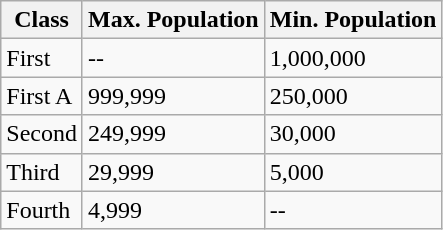<table class="wikitable">
<tr>
<th>Class</th>
<th>Max. Population</th>
<th>Min. Population </th>
</tr>
<tr>
<td>First</td>
<td>--</td>
<td>1,000,000</td>
</tr>
<tr>
<td>First A</td>
<td>999,999</td>
<td>250,000</td>
</tr>
<tr>
<td>Second</td>
<td>249,999</td>
<td>30,000</td>
</tr>
<tr>
<td>Third</td>
<td>29,999</td>
<td>5,000</td>
</tr>
<tr>
<td>Fourth</td>
<td>4,999</td>
<td>--</td>
</tr>
</table>
